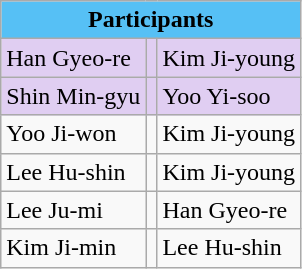<table class="wikitable sortable" style="line-color:none">
<tr style="background:#56c0f5; font-weight:bold; text-align:center">
<td colspan="3">Participants</td>
</tr>
<tr style="background:#E0CEF2;">
<td>Han Gyeo-re</td>
<td></td>
<td>Kim Ji-young</td>
</tr>
<tr style="background:#E0CEF2;">
<td>Shin Min-gyu</td>
<td></td>
<td>Yoo Yi-soo</td>
</tr>
<tr>
<td>Yoo Ji-won</td>
<td></td>
<td>Kim Ji-young</td>
</tr>
<tr>
<td>Lee Hu-shin</td>
<td></td>
<td>Kim Ji-young</td>
</tr>
<tr>
<td>Lee Ju-mi</td>
<td></td>
<td>Han Gyeo-re</td>
</tr>
<tr>
<td>Kim Ji-min</td>
<td></td>
<td>Lee Hu-shin</td>
</tr>
</table>
